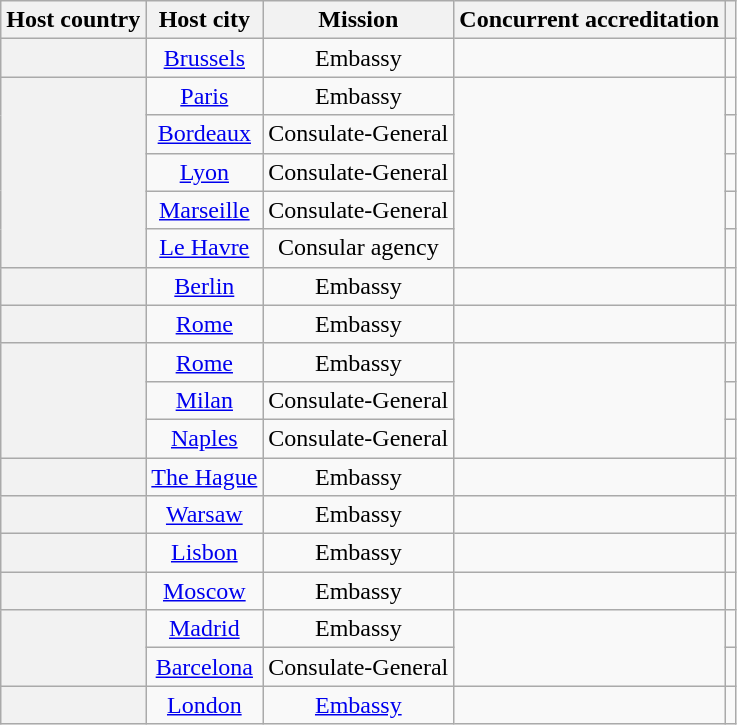<table class="wikitable plainrowheaders" style="text-align:center">
<tr>
<th scope="col">Host country</th>
<th scope="col">Host city</th>
<th scope="col">Mission</th>
<th scope="col">Concurrent accreditation</th>
<th scope="col"></th>
</tr>
<tr>
<th scope="row"></th>
<td><a href='#'>Brussels</a></td>
<td>Embassy</td>
<td></td>
<td></td>
</tr>
<tr>
<th scope="row" rowspan="5"></th>
<td><a href='#'>Paris</a></td>
<td>Embassy</td>
<td rowspan="5"></td>
<td></td>
</tr>
<tr>
<td><a href='#'>Bordeaux</a></td>
<td>Consulate-General</td>
<td></td>
</tr>
<tr>
<td><a href='#'>Lyon</a></td>
<td>Consulate-General</td>
<td></td>
</tr>
<tr>
<td><a href='#'>Marseille</a></td>
<td>Consulate-General</td>
<td></td>
</tr>
<tr>
<td><a href='#'>Le Havre</a></td>
<td>Consular agency</td>
<td></td>
</tr>
<tr>
<th scope="row"></th>
<td><a href='#'>Berlin</a></td>
<td>Embassy</td>
<td></td>
<td></td>
</tr>
<tr>
<th scope="row"></th>
<td><a href='#'>Rome</a></td>
<td>Embassy</td>
<td></td>
<td></td>
</tr>
<tr>
<th scope="row" rowspan="3"></th>
<td><a href='#'>Rome</a></td>
<td>Embassy</td>
<td rowspan="3"></td>
<td></td>
</tr>
<tr>
<td><a href='#'>Milan</a></td>
<td>Consulate-General</td>
<td></td>
</tr>
<tr>
<td><a href='#'>Naples</a></td>
<td>Consulate-General</td>
<td></td>
</tr>
<tr>
<th scope="row"></th>
<td><a href='#'>The Hague</a></td>
<td>Embassy</td>
<td></td>
<td></td>
</tr>
<tr>
<th scope="row"></th>
<td><a href='#'>Warsaw</a></td>
<td>Embassy</td>
<td></td>
<td></td>
</tr>
<tr>
<th scope="row"></th>
<td><a href='#'>Lisbon</a></td>
<td>Embassy</td>
<td></td>
<td></td>
</tr>
<tr>
<th scope="row"></th>
<td><a href='#'>Moscow</a></td>
<td>Embassy</td>
<td></td>
<td></td>
</tr>
<tr>
<th scope="row" rowspan="2"></th>
<td><a href='#'>Madrid</a></td>
<td>Embassy</td>
<td rowspan="2"></td>
<td></td>
</tr>
<tr>
<td><a href='#'>Barcelona</a></td>
<td>Consulate-General</td>
<td></td>
</tr>
<tr>
<th scope="row"></th>
<td><a href='#'>London</a></td>
<td><a href='#'>Embassy</a></td>
<td></td>
<td></td>
</tr>
</table>
